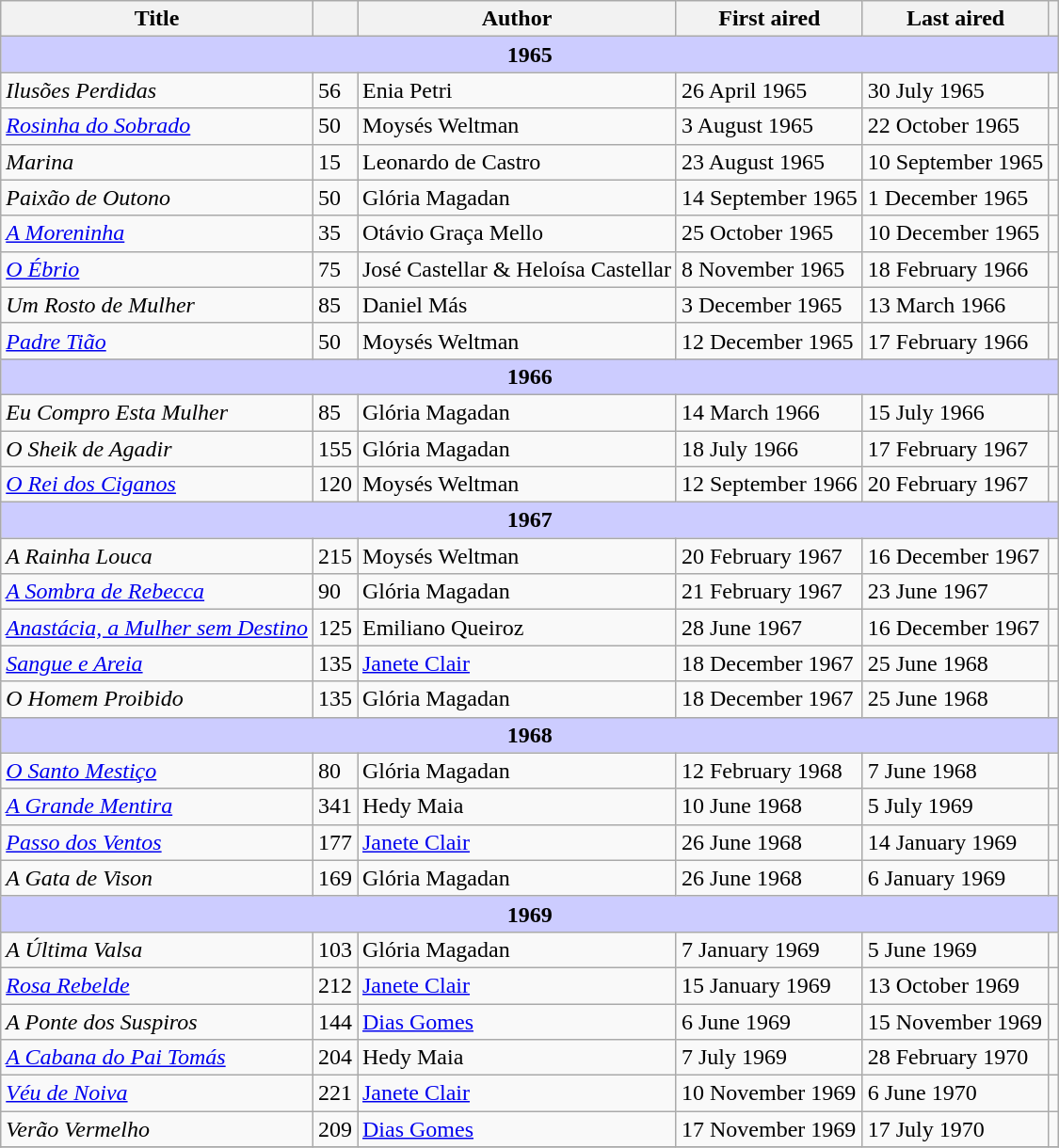<table class="wikitable sortable">
<tr>
<th>Title</th>
<th></th>
<th>Author</th>
<th>First aired</th>
<th>Last aired</th>
<th></th>
</tr>
<tr>
<th data-sort-value="zzz" colspan="6" style="background:#ccccff;">1965</th>
</tr>
<tr>
<td><em>Ilusões Perdidas</em></td>
<td>56</td>
<td>Enia Petri</td>
<td>26 April 1965</td>
<td>30 July 1965</td>
<td></td>
</tr>
<tr>
<td><em><a href='#'>Rosinha do Sobrado</a></em></td>
<td>50</td>
<td>Moysés Weltman</td>
<td>3 August 1965</td>
<td>22 October 1965</td>
<td></td>
</tr>
<tr>
<td><em>Marina</em></td>
<td>15</td>
<td>Leonardo de Castro</td>
<td>23 August 1965</td>
<td>10 September 1965</td>
<td></td>
</tr>
<tr>
<td><em>Paixão de Outono</em></td>
<td>50</td>
<td>Glória Magadan</td>
<td>14 September 1965</td>
<td>1 December 1965</td>
<td></td>
</tr>
<tr>
<td><em><a href='#'>A Moreninha</a></em></td>
<td>35</td>
<td>Otávio Graça Mello</td>
<td>25 October 1965</td>
<td>10 December 1965</td>
<td></td>
</tr>
<tr>
<td><em><a href='#'>O Ébrio</a></em></td>
<td>75</td>
<td>José Castellar & Heloísa Castellar</td>
<td>8 November 1965</td>
<td>18 February 1966</td>
<td></td>
</tr>
<tr>
<td><em>Um Rosto de Mulher</em></td>
<td>85</td>
<td>Daniel Más</td>
<td>3 December 1965</td>
<td>13 March 1966</td>
<td></td>
</tr>
<tr>
<td><em><a href='#'>Padre Tião</a></em></td>
<td>50</td>
<td>Moysés Weltman</td>
<td>12 December 1965</td>
<td>17 February 1966</td>
<td></td>
</tr>
<tr>
<th data-sort-value="zzz" colspan="6" style="background:#ccccff;">1966</th>
</tr>
<tr>
<td><em>Eu Compro Esta Mulher</em></td>
<td>85</td>
<td>Glória Magadan</td>
<td>14 March 1966</td>
<td>15 July 1966</td>
<td></td>
</tr>
<tr>
<td><em>O Sheik de Agadir</em></td>
<td>155</td>
<td>Glória Magadan</td>
<td>18 July 1966</td>
<td>17 February 1967</td>
<td></td>
</tr>
<tr>
<td><em><a href='#'>O Rei dos Ciganos</a></em></td>
<td>120</td>
<td>Moysés Weltman</td>
<td>12 September 1966</td>
<td>20 February 1967</td>
<td></td>
</tr>
<tr>
<th data-sort-value="zzz" colspan="6" style="background:#ccccff;">1967</th>
</tr>
<tr>
<td><em>A Rainha Louca</em></td>
<td>215</td>
<td>Moysés Weltman</td>
<td>20 February 1967</td>
<td>16 December 1967</td>
<td></td>
</tr>
<tr>
<td><em><a href='#'>A Sombra de Rebecca</a></em></td>
<td>90</td>
<td>Glória Magadan</td>
<td>21 February 1967</td>
<td>23 June 1967</td>
<td></td>
</tr>
<tr>
<td><em><a href='#'>Anastácia, a Mulher sem Destino</a></em></td>
<td>125</td>
<td>Emiliano Queiroz</td>
<td>28 June 1967</td>
<td>16 December 1967</td>
<td></td>
</tr>
<tr>
<td><em><a href='#'>Sangue e Areia</a></em></td>
<td>135</td>
<td><a href='#'>Janete Clair</a></td>
<td>18 December 1967</td>
<td>25 June 1968</td>
<td></td>
</tr>
<tr>
<td><em>O Homem Proibido</em></td>
<td>135</td>
<td>Glória Magadan</td>
<td>18 December 1967</td>
<td>25 June 1968</td>
<td></td>
</tr>
<tr>
<th data-sort-value="zzz" colspan="6" style="background:#ccccff;">1968</th>
</tr>
<tr>
<td><em><a href='#'>O Santo Mestiço</a></em></td>
<td>80</td>
<td>Glória Magadan</td>
<td>12 February 1968</td>
<td>7 June 1968</td>
<td></td>
</tr>
<tr>
<td><em><a href='#'>A Grande Mentira</a></em></td>
<td>341</td>
<td>Hedy Maia</td>
<td>10 June 1968</td>
<td>5 July 1969</td>
<td></td>
</tr>
<tr>
<td><em><a href='#'>Passo dos Ventos</a></em></td>
<td>177</td>
<td><a href='#'>Janete Clair</a></td>
<td>26 June 1968</td>
<td>14 January 1969</td>
<td></td>
</tr>
<tr>
<td><em>A Gata de Vison</em></td>
<td>169</td>
<td>Glória Magadan</td>
<td>26 June 1968</td>
<td>6 January 1969</td>
<td></td>
</tr>
<tr>
<th data-sort-value="zzz" colspan="6" style="background:#ccccff;">1969</th>
</tr>
<tr>
<td><em>A Última Valsa</em></td>
<td>103</td>
<td>Glória Magadan</td>
<td>7 January 1969</td>
<td>5 June 1969</td>
<td></td>
</tr>
<tr>
<td><em><a href='#'>Rosa Rebelde</a></em></td>
<td>212</td>
<td><a href='#'>Janete Clair</a></td>
<td>15 January 1969</td>
<td>13 October 1969</td>
<td></td>
</tr>
<tr>
<td><em>A Ponte dos Suspiros</em></td>
<td>144</td>
<td><a href='#'>Dias Gomes</a></td>
<td>6 June 1969</td>
<td>15 November 1969</td>
<td></td>
</tr>
<tr>
<td><em><a href='#'>A Cabana do Pai Tomás</a></em></td>
<td>204</td>
<td>Hedy Maia</td>
<td>7 July 1969</td>
<td>28 February 1970</td>
<td></td>
</tr>
<tr>
<td><em><a href='#'>Véu de Noiva</a></em></td>
<td>221</td>
<td><a href='#'>Janete Clair</a></td>
<td>10 November 1969</td>
<td>6 June 1970</td>
<td></td>
</tr>
<tr>
<td><em>Verão Vermelho</em></td>
<td>209</td>
<td><a href='#'>Dias Gomes</a></td>
<td>17 November 1969</td>
<td>17 July 1970</td>
<td></td>
</tr>
<tr>
</tr>
</table>
